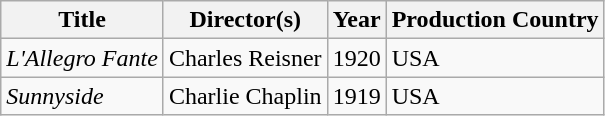<table class="wikitable sortable">
<tr>
<th>Title</th>
<th>Director(s)</th>
<th>Year</th>
<th>Production Country</th>
</tr>
<tr>
<td><em>L'Allegro Fante</em></td>
<td>Charles Reisner</td>
<td>1920</td>
<td>USA</td>
</tr>
<tr>
<td><em>Sunnyside</em></td>
<td>Charlie Chaplin</td>
<td>1919</td>
<td>USA</td>
</tr>
</table>
